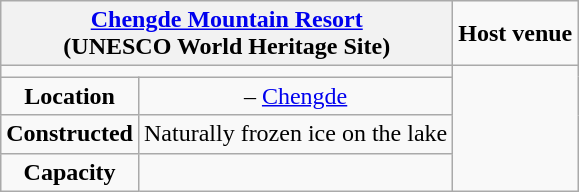<table class=wikitable style=text-align:center>
<tr>
<th colspan=2><a href='#'>Chengde Mountain Resort</a><br>(UNESCO World Heritage Site)</th>
<td colspan=2><strong>Host venue</strong></td>
</tr>
<tr>
<td colspan=2></td>
</tr>
<tr>
<td><strong>Location</strong></td>
<td> – <a href='#'>Chengde</a></td>
</tr>
<tr>
<td><strong>Constructed</strong></td>
<td>Naturally frozen ice on the lake</td>
</tr>
<tr>
<td><strong>Capacity</strong></td>
<td></td>
</tr>
</table>
